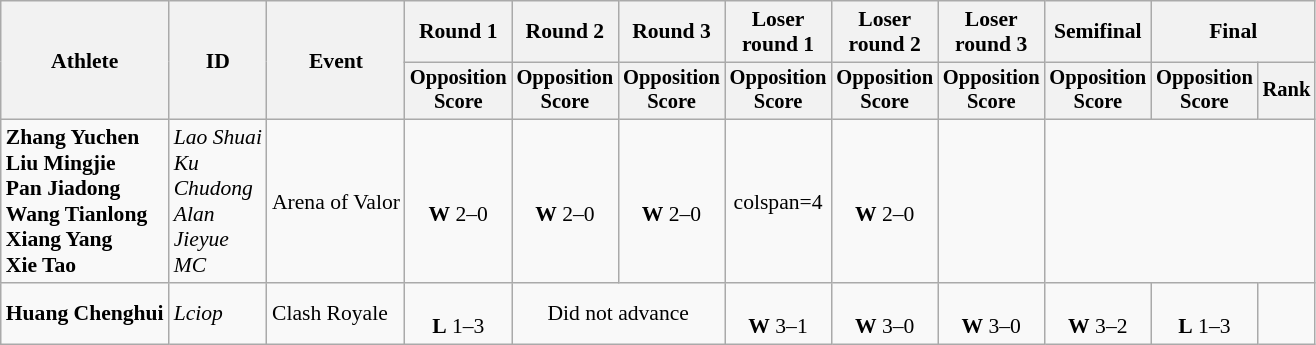<table class=wikitable style="font-size:90%; text-align:center;">
<tr>
<th rowspan="2">Athlete</th>
<th rowspan="2">ID</th>
<th rowspan="2">Event</th>
<th>Round 1</th>
<th>Round 2</th>
<th>Round 3</th>
<th>Loser<br>round 1</th>
<th>Loser<br>round 2</th>
<th>Loser<br>round 3</th>
<th>Semifinal</th>
<th colspan=2>Final</th>
</tr>
<tr style="font-size:95%">
<th>Opposition<br>Score</th>
<th>Opposition<br>Score</th>
<th>Opposition<br>Score</th>
<th>Opposition<br>Score</th>
<th>Opposition<br>Score</th>
<th>Opposition<br>Score</th>
<th>Opposition<br>Score</th>
<th>Opposition<br>Score</th>
<th>Rank</th>
</tr>
<tr>
<td align=left><strong>Zhang Yuchen<br>Liu Mingjie<br>Pan Jiadong<br>Wang Tianlong<br>Xiang Yang<br>Xie Tao</strong></td>
<td align=left><em>Lao Shuai<br>Ku<br>Chudong<br>Alan<br>Jieyue<br>MC</em></td>
<td align=left>Arena of Valor</td>
<td><br><strong>W</strong> 2–0</td>
<td><br><strong>W</strong> 2–0</td>
<td><br><strong>W</strong> 2–0</td>
<td>colspan=4 </td>
<td><br><strong>W</strong> 2–0</td>
<td></td>
</tr>
<tr>
<td align=left><strong>Huang Chenghui</strong></td>
<td align=left><em>Lciop</em></td>
<td align=left>Clash Royale</td>
<td><br><strong>L</strong> 1–3</td>
<td colspan=2>Did not advance</td>
<td><br><strong>W</strong> 3–1</td>
<td><br><strong>W</strong> 3–0</td>
<td><br><strong>W</strong> 3–0</td>
<td><br><strong>W</strong> 3–2</td>
<td><br><strong>L</strong> 1–3</td>
<td></td>
</tr>
</table>
